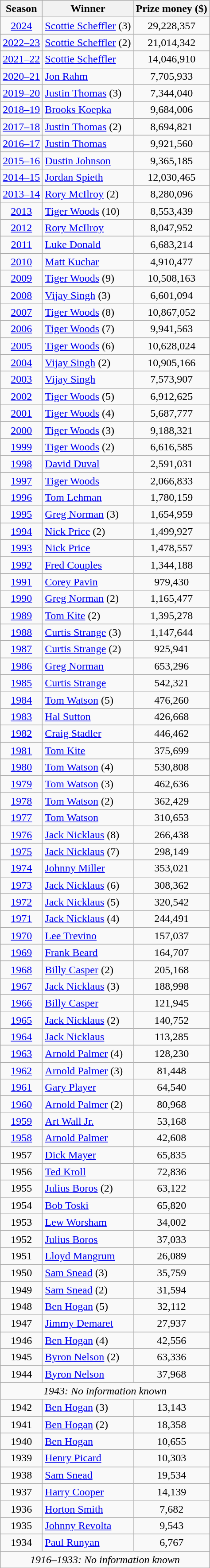<table class="wikitable">
<tr>
<th>Season</th>
<th>Winner</th>
<th>Prize money ($)</th>
</tr>
<tr>
<td align=center><a href='#'>2024</a></td>
<td> <a href='#'>Scottie Scheffler</a> (3)</td>
<td align=center>29,228,357</td>
</tr>
<tr>
<td align=center><a href='#'>2022–23</a></td>
<td> <a href='#'>Scottie Scheffler</a> (2)</td>
<td align=center>21,014,342</td>
</tr>
<tr>
<td align=center><a href='#'>2021–22</a></td>
<td> <a href='#'>Scottie Scheffler</a></td>
<td align=center>14,046,910</td>
</tr>
<tr>
<td align=center><a href='#'>2020–21</a></td>
<td> <a href='#'>Jon Rahm</a></td>
<td align=center>7,705,933</td>
</tr>
<tr>
<td align=center><a href='#'>2019–20</a></td>
<td> <a href='#'>Justin Thomas</a> (3)</td>
<td align=center>7,344,040</td>
</tr>
<tr>
<td align=center><a href='#'>2018–19</a></td>
<td> <a href='#'>Brooks Koepka</a></td>
<td align=center>9,684,006</td>
</tr>
<tr>
<td align=center><a href='#'>2017–18</a></td>
<td> <a href='#'>Justin Thomas</a> (2)</td>
<td align=center>8,694,821</td>
</tr>
<tr>
<td align=center><a href='#'>2016–17</a></td>
<td> <a href='#'>Justin Thomas</a></td>
<td align=center>9,921,560</td>
</tr>
<tr>
<td align=center><a href='#'>2015–16</a></td>
<td> <a href='#'>Dustin Johnson</a></td>
<td align=center>9,365,185</td>
</tr>
<tr>
<td align=center><a href='#'>2014–15</a></td>
<td> <a href='#'>Jordan Spieth</a></td>
<td align=center>12,030,465</td>
</tr>
<tr>
<td align=center><a href='#'>2013–14</a></td>
<td> <a href='#'>Rory McIlroy</a> (2)</td>
<td align=center>8,280,096</td>
</tr>
<tr>
<td align=center><a href='#'>2013</a></td>
<td> <a href='#'>Tiger Woods</a> (10)</td>
<td align=center>8,553,439</td>
</tr>
<tr>
<td align=center><a href='#'>2012</a></td>
<td> <a href='#'>Rory McIlroy</a></td>
<td align=center>8,047,952</td>
</tr>
<tr>
<td align=center><a href='#'>2011</a></td>
<td> <a href='#'>Luke Donald</a></td>
<td align=center>6,683,214</td>
</tr>
<tr>
<td align=center><a href='#'>2010</a></td>
<td> <a href='#'>Matt Kuchar</a></td>
<td align=center>4,910,477</td>
</tr>
<tr>
<td align=center><a href='#'>2009</a></td>
<td> <a href='#'>Tiger Woods</a> (9)</td>
<td align=center>10,508,163</td>
</tr>
<tr>
<td align=center><a href='#'>2008</a></td>
<td> <a href='#'>Vijay Singh</a> (3)</td>
<td align=center>6,601,094</td>
</tr>
<tr>
<td align=center><a href='#'>2007</a></td>
<td> <a href='#'>Tiger Woods</a> (8)</td>
<td align=center>10,867,052</td>
</tr>
<tr>
<td align=center><a href='#'>2006</a></td>
<td> <a href='#'>Tiger Woods</a> (7)</td>
<td align=center>9,941,563</td>
</tr>
<tr>
<td align=center><a href='#'>2005</a></td>
<td> <a href='#'>Tiger Woods</a> (6)</td>
<td align=center>10,628,024</td>
</tr>
<tr>
<td align=center><a href='#'>2004</a></td>
<td> <a href='#'>Vijay Singh</a> (2)</td>
<td align=center>10,905,166</td>
</tr>
<tr>
<td align=center><a href='#'>2003</a></td>
<td> <a href='#'>Vijay Singh</a></td>
<td align=center>7,573,907</td>
</tr>
<tr>
<td align=center><a href='#'>2002</a></td>
<td> <a href='#'>Tiger Woods</a> (5)</td>
<td align=center>6,912,625</td>
</tr>
<tr>
<td align=center><a href='#'>2001</a></td>
<td> <a href='#'>Tiger Woods</a> (4)</td>
<td align=center>5,687,777</td>
</tr>
<tr>
<td align=center><a href='#'>2000</a></td>
<td> <a href='#'>Tiger Woods</a> (3)</td>
<td align=center>9,188,321</td>
</tr>
<tr>
<td align=center><a href='#'>1999</a></td>
<td> <a href='#'>Tiger Woods</a> (2)</td>
<td align=center>6,616,585</td>
</tr>
<tr>
<td align=center><a href='#'>1998</a></td>
<td> <a href='#'>David Duval</a></td>
<td align=center>2,591,031</td>
</tr>
<tr>
<td align=center><a href='#'>1997</a></td>
<td> <a href='#'>Tiger Woods</a></td>
<td align=center>2,066,833</td>
</tr>
<tr>
<td align=center><a href='#'>1996</a></td>
<td> <a href='#'>Tom Lehman</a></td>
<td align=center>1,780,159</td>
</tr>
<tr>
<td align=center><a href='#'>1995</a></td>
<td> <a href='#'>Greg Norman</a> (3)</td>
<td align=center>1,654,959</td>
</tr>
<tr>
<td align=center><a href='#'>1994</a></td>
<td> <a href='#'>Nick Price</a> (2)</td>
<td align=center>1,499,927</td>
</tr>
<tr>
<td align=center><a href='#'>1993</a></td>
<td> <a href='#'>Nick Price</a></td>
<td align=center>1,478,557</td>
</tr>
<tr>
<td align=center><a href='#'>1992</a></td>
<td> <a href='#'>Fred Couples</a></td>
<td align=center>1,344,188</td>
</tr>
<tr>
<td align=center><a href='#'>1991</a></td>
<td> <a href='#'>Corey Pavin</a></td>
<td align=center>979,430</td>
</tr>
<tr>
<td align=center><a href='#'>1990</a></td>
<td> <a href='#'>Greg Norman</a> (2)</td>
<td align=center>1,165,477</td>
</tr>
<tr>
<td align=center><a href='#'>1989</a></td>
<td> <a href='#'>Tom Kite</a> (2)</td>
<td align=center>1,395,278</td>
</tr>
<tr>
<td align=center><a href='#'>1988</a></td>
<td> <a href='#'>Curtis Strange</a> (3)</td>
<td align=center>1,147,644</td>
</tr>
<tr>
<td align=center><a href='#'>1987</a></td>
<td> <a href='#'>Curtis Strange</a> (2)</td>
<td align=center>925,941</td>
</tr>
<tr>
<td align=center><a href='#'>1986</a></td>
<td> <a href='#'>Greg Norman</a></td>
<td align=center>653,296</td>
</tr>
<tr>
<td align=center><a href='#'>1985</a></td>
<td> <a href='#'>Curtis Strange</a></td>
<td align=center>542,321</td>
</tr>
<tr>
<td align=center><a href='#'>1984</a></td>
<td> <a href='#'>Tom Watson</a> (5)</td>
<td align=center>476,260</td>
</tr>
<tr>
<td align=center><a href='#'>1983</a></td>
<td> <a href='#'>Hal Sutton</a></td>
<td align=center>426,668</td>
</tr>
<tr>
<td align=center><a href='#'>1982</a></td>
<td> <a href='#'>Craig Stadler</a></td>
<td align=center>446,462</td>
</tr>
<tr>
<td align=center><a href='#'>1981</a></td>
<td> <a href='#'>Tom Kite</a></td>
<td align=center>375,699</td>
</tr>
<tr>
<td align=center><a href='#'>1980</a></td>
<td> <a href='#'>Tom Watson</a> (4)</td>
<td align=center>530,808</td>
</tr>
<tr>
<td align=center><a href='#'>1979</a></td>
<td> <a href='#'>Tom Watson</a> (3)</td>
<td align=center>462,636</td>
</tr>
<tr>
<td align=center><a href='#'>1978</a></td>
<td> <a href='#'>Tom Watson</a> (2)</td>
<td align=center>362,429</td>
</tr>
<tr>
<td align=center><a href='#'>1977</a></td>
<td> <a href='#'>Tom Watson</a></td>
<td align=center>310,653</td>
</tr>
<tr>
<td align=center><a href='#'>1976</a></td>
<td> <a href='#'>Jack Nicklaus</a> (8)</td>
<td align=center>266,438</td>
</tr>
<tr>
<td align=center><a href='#'>1975</a></td>
<td> <a href='#'>Jack Nicklaus</a> (7)</td>
<td align=center>298,149</td>
</tr>
<tr>
<td align=center><a href='#'>1974</a></td>
<td> <a href='#'>Johnny Miller</a></td>
<td align=center>353,021</td>
</tr>
<tr>
<td align=center><a href='#'>1973</a></td>
<td> <a href='#'>Jack Nicklaus</a> (6)</td>
<td align=center>308,362</td>
</tr>
<tr>
<td align=center><a href='#'>1972</a></td>
<td> <a href='#'>Jack Nicklaus</a> (5)</td>
<td align=center>320,542</td>
</tr>
<tr>
<td align=center><a href='#'>1971</a></td>
<td> <a href='#'>Jack Nicklaus</a> (4)</td>
<td align=center>244,491</td>
</tr>
<tr>
<td align=center><a href='#'>1970</a></td>
<td> <a href='#'>Lee Trevino</a></td>
<td align=center>157,037</td>
</tr>
<tr>
<td align=center><a href='#'>1969</a></td>
<td> <a href='#'>Frank Beard</a></td>
<td align=center>164,707</td>
</tr>
<tr>
<td align=center><a href='#'>1968</a></td>
<td> <a href='#'>Billy Casper</a> (2)</td>
<td align=center>205,168</td>
</tr>
<tr>
<td align=center><a href='#'>1967</a></td>
<td> <a href='#'>Jack Nicklaus</a> (3)</td>
<td align=center>188,998</td>
</tr>
<tr>
<td align=center><a href='#'>1966</a></td>
<td> <a href='#'>Billy Casper</a></td>
<td align=center>121,945</td>
</tr>
<tr>
<td align=center><a href='#'>1965</a></td>
<td> <a href='#'>Jack Nicklaus</a> (2)</td>
<td align=center>140,752</td>
</tr>
<tr>
<td align=center><a href='#'>1964</a></td>
<td> <a href='#'>Jack Nicklaus</a></td>
<td align=center>113,285</td>
</tr>
<tr>
<td align=center><a href='#'>1963</a></td>
<td> <a href='#'>Arnold Palmer</a> (4)</td>
<td align=center>128,230</td>
</tr>
<tr>
<td align=center><a href='#'>1962</a></td>
<td> <a href='#'>Arnold Palmer</a> (3)</td>
<td align=center>81,448</td>
</tr>
<tr>
<td align=center><a href='#'>1961</a></td>
<td> <a href='#'>Gary Player</a></td>
<td align=center>64,540</td>
</tr>
<tr>
<td align=center><a href='#'>1960</a></td>
<td> <a href='#'>Arnold Palmer</a> (2)</td>
<td align=center>80,968</td>
</tr>
<tr>
<td align=center><a href='#'>1959</a></td>
<td> <a href='#'>Art Wall Jr.</a></td>
<td align=center>53,168</td>
</tr>
<tr>
<td align=center><a href='#'>1958</a></td>
<td> <a href='#'>Arnold Palmer</a></td>
<td align=center>42,608</td>
</tr>
<tr>
<td align=center>1957</td>
<td> <a href='#'>Dick Mayer</a></td>
<td align=center>65,835</td>
</tr>
<tr>
<td align=center>1956</td>
<td> <a href='#'>Ted Kroll</a></td>
<td align=center>72,836</td>
</tr>
<tr>
<td align=center>1955</td>
<td> <a href='#'>Julius Boros</a> (2)</td>
<td align=center>63,122</td>
</tr>
<tr>
<td align=center>1954</td>
<td> <a href='#'>Bob Toski</a></td>
<td align=center>65,820</td>
</tr>
<tr>
<td align=center>1953</td>
<td> <a href='#'>Lew Worsham</a></td>
<td align=center>34,002</td>
</tr>
<tr>
<td align=center>1952</td>
<td> <a href='#'>Julius Boros</a></td>
<td align=center>37,033</td>
</tr>
<tr>
<td align=center>1951</td>
<td> <a href='#'>Lloyd Mangrum</a></td>
<td align=center>26,089</td>
</tr>
<tr>
<td align=center>1950</td>
<td> <a href='#'>Sam Snead</a> (3)</td>
<td align=center>35,759</td>
</tr>
<tr>
<td align=center>1949</td>
<td> <a href='#'>Sam Snead</a> (2)</td>
<td align=center>31,594</td>
</tr>
<tr>
<td align=center>1948</td>
<td> <a href='#'>Ben Hogan</a> (5)</td>
<td align=center>32,112</td>
</tr>
<tr>
<td align=center>1947</td>
<td> <a href='#'>Jimmy Demaret</a></td>
<td align=center>27,937</td>
</tr>
<tr>
<td align=center>1946</td>
<td> <a href='#'>Ben Hogan</a> (4)</td>
<td align=center>42,556</td>
</tr>
<tr>
<td align=center>1945</td>
<td> <a href='#'>Byron Nelson</a> (2)</td>
<td align=center>63,336</td>
</tr>
<tr>
<td align=center>1944</td>
<td> <a href='#'>Byron Nelson</a></td>
<td align=center>37,968</td>
</tr>
<tr>
<td colspan=3 align=center><em>1943: No information known</em></td>
</tr>
<tr>
<td align=center>1942</td>
<td> <a href='#'>Ben Hogan</a> (3)</td>
<td align=center>13,143</td>
</tr>
<tr>
<td align=center>1941</td>
<td> <a href='#'>Ben Hogan</a> (2)</td>
<td align=center>18,358</td>
</tr>
<tr>
<td align=center>1940</td>
<td> <a href='#'>Ben Hogan</a></td>
<td align=center>10,655</td>
</tr>
<tr>
<td align=center>1939</td>
<td> <a href='#'>Henry Picard</a></td>
<td align=center>10,303</td>
</tr>
<tr>
<td align=center>1938</td>
<td> <a href='#'>Sam Snead</a></td>
<td align=center>19,534</td>
</tr>
<tr>
<td align=center>1937</td>
<td> <a href='#'>Harry Cooper</a></td>
<td align=center>14,139</td>
</tr>
<tr>
<td align=center>1936</td>
<td> <a href='#'>Horton Smith</a></td>
<td align=center>7,682</td>
</tr>
<tr>
<td align=center>1935</td>
<td> <a href='#'>Johnny Revolta</a></td>
<td align=center>9,543</td>
</tr>
<tr>
<td align=center>1934</td>
<td> <a href='#'>Paul Runyan</a></td>
<td align=center>6,767</td>
</tr>
<tr>
<td align=center colspan=3><em>1916–1933: No information known</em></td>
</tr>
</table>
